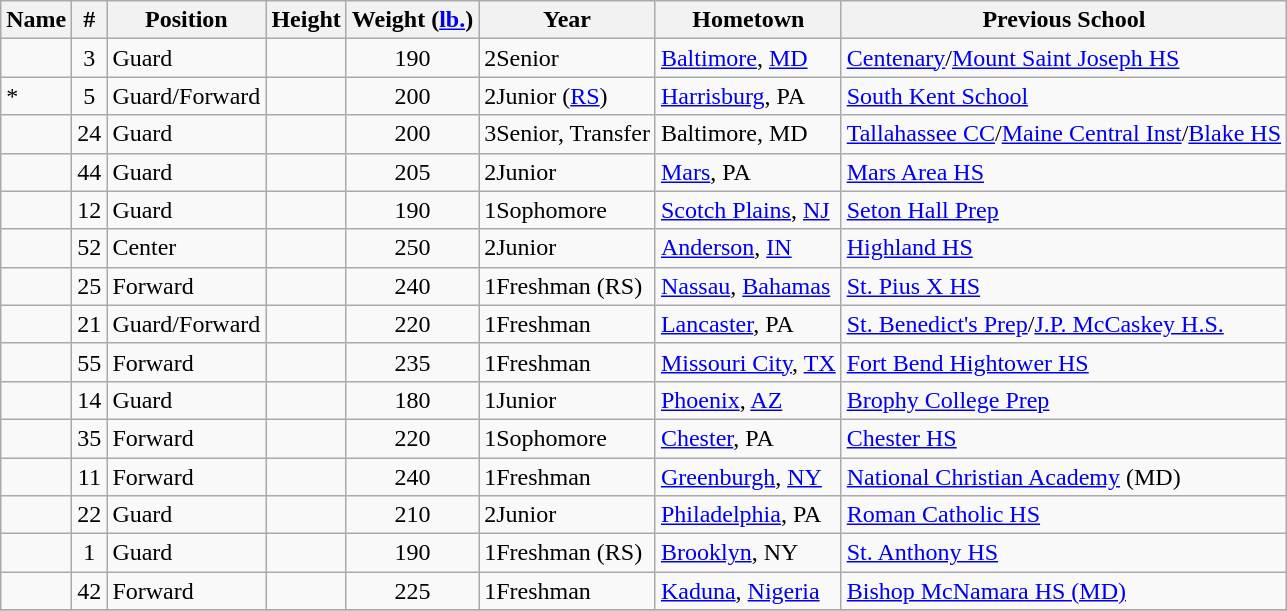<table class="wikitable sortable" style="text-align: left;">
<tr>
<th>Name</th>
<th>#</th>
<th>Position</th>
<th>Height</th>
<th>Weight (<a href='#'>lb.</a>)</th>
<th>Year</th>
<th>Hometown</th>
<th>Previous School</th>
</tr>
<tr>
<td></td>
<td align=center>3</td>
<td>Guard</td>
<td></td>
<td align=center>190</td>
<td><span>2</span>Senior</td>
<td><a href='#'>Baltimore</a>, <a href='#'>MD</a></td>
<td><a href='#'>Centenary</a>/<a href='#'>Mount Saint Joseph HS</a></td>
</tr>
<tr>
<td>*</td>
<td align=center>5</td>
<td>Guard/Forward</td>
<td></td>
<td align=center>200</td>
<td><span>2</span>Junior (<a href='#'>RS</a>)</td>
<td><a href='#'>Harrisburg</a>, PA</td>
<td><a href='#'>South Kent School</a></td>
</tr>
<tr>
<td></td>
<td align=center>24</td>
<td>Guard</td>
<td></td>
<td align=center>200</td>
<td><span>3</span>Senior, Transfer</td>
<td>Baltimore, MD</td>
<td><a href='#'>Tallahassee CC</a>/<a href='#'>Maine Central Inst</a>/<a href='#'>Blake HS</a></td>
</tr>
<tr>
<td></td>
<td align=center>44</td>
<td>Guard</td>
<td></td>
<td align=center>205</td>
<td><span>2</span>Junior</td>
<td><a href='#'>Mars</a>, PA</td>
<td><a href='#'>Mars Area HS</a></td>
</tr>
<tr>
<td></td>
<td align=center>12</td>
<td>Guard</td>
<td></td>
<td align=center>190</td>
<td><span>1</span>Sophomore</td>
<td><a href='#'>Scotch Plains</a>, <a href='#'>NJ</a></td>
<td><a href='#'>Seton Hall Prep</a></td>
</tr>
<tr>
<td></td>
<td align=center>52</td>
<td>Center</td>
<td></td>
<td align=center>250</td>
<td><span>2</span>Junior</td>
<td><a href='#'>Anderson</a>, <a href='#'>IN</a></td>
<td><a href='#'>Highland HS</a></td>
</tr>
<tr>
<td></td>
<td align=center>25</td>
<td>Forward</td>
<td></td>
<td align=center>240</td>
<td><span>1</span>Freshman (RS)</td>
<td><a href='#'>Nassau</a>, <a href='#'>Bahamas</a></td>
<td><a href='#'>St. Pius X HS</a></td>
</tr>
<tr>
<td></td>
<td align=center>21</td>
<td>Guard/Forward</td>
<td></td>
<td align=center>220</td>
<td><span>1</span>Freshman</td>
<td><a href='#'>Lancaster</a>, PA</td>
<td><a href='#'>St. Benedict's Prep</a>/<a href='#'>J.P. McCaskey H.S.</a></td>
</tr>
<tr>
<td></td>
<td align=center>55</td>
<td>Forward</td>
<td></td>
<td align=center>235</td>
<td><span>1</span>Freshman</td>
<td><a href='#'>Missouri City</a>, <a href='#'>TX</a></td>
<td><a href='#'>Fort Bend Hightower HS</a></td>
</tr>
<tr>
<td></td>
<td align=center>14</td>
<td>Guard</td>
<td></td>
<td align=center>180</td>
<td><span>1</span>Junior</td>
<td><a href='#'>Phoenix</a>, <a href='#'>AZ</a></td>
<td><a href='#'>Brophy College Prep</a></td>
</tr>
<tr>
<td></td>
<td align=center>35</td>
<td>Forward</td>
<td></td>
<td align=center>220</td>
<td><span>1</span>Sophomore</td>
<td><a href='#'>Chester</a>, PA</td>
<td><a href='#'>Chester HS</a></td>
</tr>
<tr>
<td></td>
<td align=center>11</td>
<td>Forward</td>
<td></td>
<td align=center>240</td>
<td><span>1</span>Freshman</td>
<td><a href='#'>Greenburgh</a>, <a href='#'>NY</a></td>
<td><a href='#'>National Christian Academy</a> (MD)</td>
</tr>
<tr>
<td></td>
<td align=center>22</td>
<td>Guard</td>
<td></td>
<td align=center>210</td>
<td><span>2</span>Junior</td>
<td><a href='#'>Philadelphia</a>, PA</td>
<td><a href='#'>Roman Catholic HS</a></td>
</tr>
<tr>
<td></td>
<td align=center>1</td>
<td>Guard</td>
<td></td>
<td align=center>190</td>
<td><span>1</span>Freshman (RS)</td>
<td><a href='#'>Brooklyn</a>, NY</td>
<td><a href='#'>St. Anthony HS</a></td>
</tr>
<tr>
<td></td>
<td align=center>42</td>
<td>Forward</td>
<td></td>
<td align=center>225</td>
<td><span>1</span>Freshman</td>
<td><a href='#'>Kaduna</a>, <a href='#'>Nigeria</a></td>
<td><a href='#'>Bishop McNamara HS (MD)</a></td>
</tr>
<tr>
</tr>
</table>
